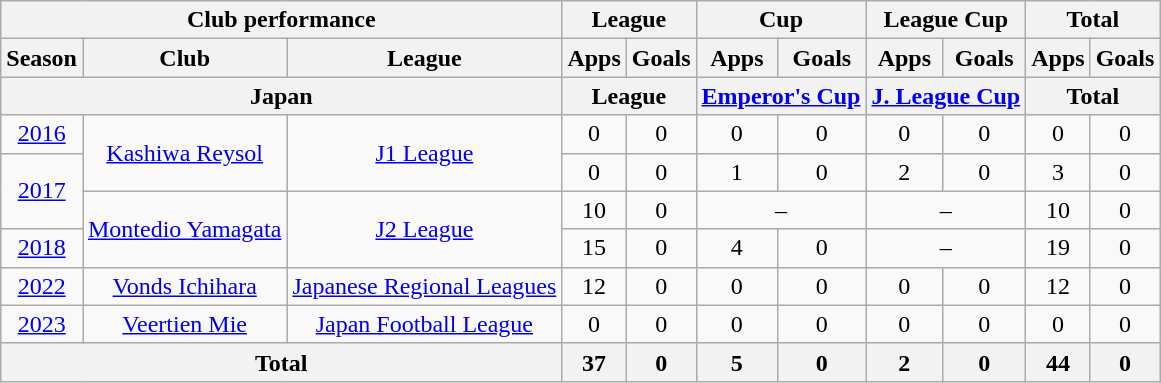<table class="wikitable" style="text-align:center;">
<tr>
<th colspan=3>Club performance</th>
<th colspan=2>League</th>
<th colspan=2>Cup</th>
<th colspan=2>League Cup</th>
<th colspan=2>Total</th>
</tr>
<tr>
<th>Season</th>
<th>Club</th>
<th>League</th>
<th>Apps</th>
<th>Goals</th>
<th>Apps</th>
<th>Goals</th>
<th>Apps</th>
<th>Goals</th>
<th>Apps</th>
<th>Goals</th>
</tr>
<tr>
<th colspan=3>Japan</th>
<th colspan=2>League</th>
<th colspan=2><a href='#'>Emperor's Cup</a></th>
<th colspan=2><a href='#'>J. League Cup</a></th>
<th colspan=2>Total</th>
</tr>
<tr>
<td><a href='#'>2016</a></td>
<td rowspan="2"><a href='#'>Kashiwa Reysol</a></td>
<td rowspan="2"><a href='#'>J1 League</a></td>
<td>0</td>
<td>0</td>
<td>0</td>
<td>0</td>
<td>0</td>
<td>0</td>
<td>0</td>
<td>0</td>
</tr>
<tr>
<td rowspan="2"><a href='#'>2017</a></td>
<td>0</td>
<td>0</td>
<td>1</td>
<td>0</td>
<td>2</td>
<td>0</td>
<td>3</td>
<td>0</td>
</tr>
<tr>
<td rowspan="2"><a href='#'>Montedio Yamagata</a></td>
<td rowspan="2"><a href='#'>J2 League</a></td>
<td>10</td>
<td>0</td>
<td colspan="2">–</td>
<td colspan="2">–</td>
<td>10</td>
<td>0</td>
</tr>
<tr>
<td><a href='#'>2018</a></td>
<td>15</td>
<td>0</td>
<td>4</td>
<td>0</td>
<td colspan="2">–</td>
<td>19</td>
<td>0</td>
</tr>
<tr>
<td><a href='#'>2022</a></td>
<td><a href='#'>Vonds Ichihara</a></td>
<td><a href='#'>Japanese Regional Leagues</a></td>
<td>12</td>
<td>0</td>
<td>0</td>
<td>0</td>
<td>0</td>
<td>0</td>
<td>12</td>
<td>0</td>
</tr>
<tr>
<td><a href='#'>2023</a></td>
<td><a href='#'>Veertien Mie</a></td>
<td><a href='#'>Japan Football League</a></td>
<td>0</td>
<td>0</td>
<td>0</td>
<td>0</td>
<td>0</td>
<td>0</td>
<td>0</td>
<td>0</td>
</tr>
<tr>
<th colspan=3>Total</th>
<th>37</th>
<th>0</th>
<th>5</th>
<th>0</th>
<th>2</th>
<th>0</th>
<th>44</th>
<th>0</th>
</tr>
</table>
